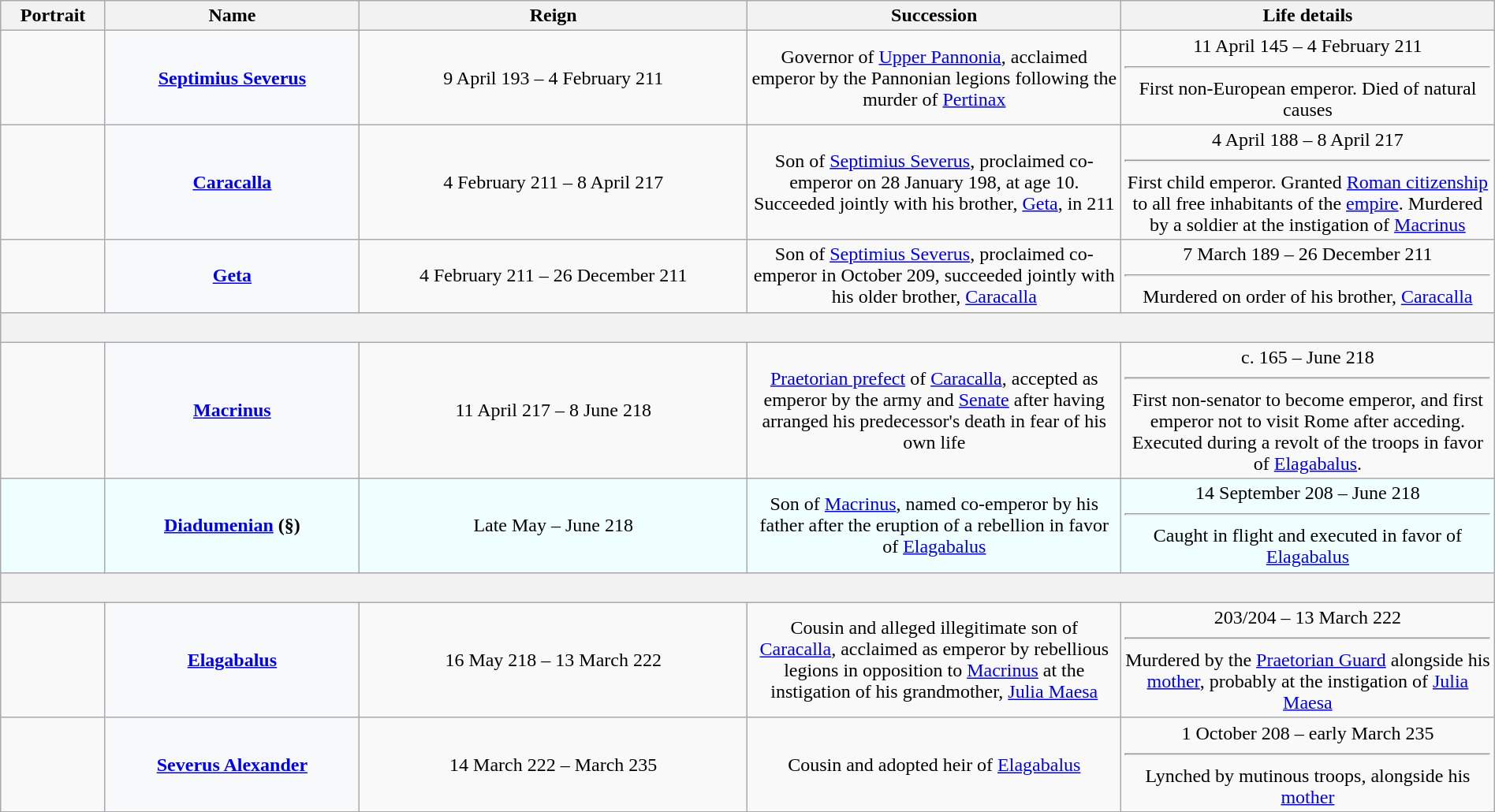<table class="wikitable plainrowheaders" style="text-align:center; width:100%">
<tr>
<th scope=col width="7%">Portrait</th>
<th scope=col width="17%">Name</th>
<th scope=col width="26%">Reign</th>
<th scope=col width="25%">Succession</th>
<th scope=col width="25%">Life details</th>
</tr>
<tr>
<td></td>
<th scope=row style="text-align:center; background:#F8F9FA"><strong><a href='#'>Septimius Severus</a></strong><br></th>
<td>9 April 193 – 4 February 211<br></td>
<td>Governor of <a href='#'>Upper Pannonia</a>, acclaimed emperor by the Pannonian legions following the murder of <a href='#'>Pertinax</a></td>
<td>11 April 145 – 4 February 211<br><hr>First non-European emperor. Died of natural causes</td>
</tr>
<tr>
<td></td>
<th scope=row style="text-align:center; background:#F8F9FA"><strong><a href='#'>Caracalla</a></strong><br></th>
<td>4 February 211 – 8 April 217<br></td>
<td>Son of <a href='#'>Septimius Severus</a>, proclaimed co-emperor on 28 January 198, at age 10. Succeeded jointly with his brother, <a href='#'>Geta</a>, in 211</td>
<td>4 April 188 – 8 April 217<br><hr>First child emperor. Granted <a href='#'>Roman citizenship</a> to all free inhabitants of the <a href='#'>empire</a>. Murdered by a soldier at the instigation of <a href='#'>Macrinus</a></td>
</tr>
<tr>
<td></td>
<th scope=row style="text-align:center; background:#F8F9FA"><strong><a href='#'>Geta</a></strong><br></th>
<td>4 February 211 – 26 December 211<br></td>
<td>Son of <a href='#'>Septimius Severus</a>, proclaimed co-emperor in October 209, succeeded jointly with his older brother, <a href='#'>Caracalla</a></td>
<td>7 March 189 – 26 December 211<br><hr>Murdered on order of his brother, <a href='#'>Caracalla</a></td>
</tr>
<tr>
<th colspan=5> </th>
</tr>
<tr>
<td></td>
<th scope=row style="text-align:center; background:#F8F9FA"><strong><a href='#'>Macrinus</a></strong><br></th>
<td>11 April 217 – 8 June 218<br></td>
<td><a href='#'>Praetorian prefect</a> of <a href='#'>Caracalla</a>, accepted as emperor by the army and <a href='#'>Senate</a> after having arranged his predecessor's death in fear of his own life</td>
<td>c. 165 – June 218<br><hr>First non-senator to become emperor, and first emperor not to visit Rome after acceding. Executed during a revolt of the troops in favor of <a href='#'>Elagabalus</a>.</td>
</tr>
<tr>
<td style="background:#F0FFFF"></td>
<th scope=row style="text-align:center; background:#F0FFFF"><strong><a href='#'>Diadumenian</a></strong> (§) <br></th>
<td style="background:#F0FFFF">Late May – June 218<br></td>
<td style="background:#F0FFFF">Son of <a href='#'>Macrinus</a>, named co-emperor by his father after the eruption of a rebellion in favor of <a href='#'>Elagabalus</a></td>
<td style="background:#F0FFFF">14 September 208 – June 218<br><hr>Caught in flight and executed in favor of <a href='#'>Elagabalus</a></td>
</tr>
<tr>
<th colspan=5> </th>
</tr>
<tr>
<td></td>
<th scope=row style="text-align:center; background:#F8F9FA"><strong><a href='#'>Elagabalus</a></strong><br></th>
<td>16 May 218 – 13 March 222<br></td>
<td>Cousin and alleged illegitimate son of <a href='#'>Caracalla</a>, acclaimed as emperor by rebellious legions in opposition to <a href='#'>Macrinus</a> at the instigation of his grandmother, <a href='#'>Julia Maesa</a></td>
<td>203/204 – 13 March 222<br><hr>Murdered by the <a href='#'>Praetorian Guard</a> alongside his <a href='#'>mother</a>, probably at the instigation of <a href='#'>Julia Maesa</a></td>
</tr>
<tr>
<td></td>
<th scope=row style="text-align:center; background:#F8F9FA"><strong><a href='#'>Severus Alexander</a></strong><br></th>
<td>14 March 222 – March 235<br></td>
<td>Cousin and adopted heir of <a href='#'>Elagabalus</a></td>
<td>1 October 208 – early March 235<br><hr>Lynched by mutinous troops, alongside his <a href='#'>mother</a></td>
</tr>
</table>
